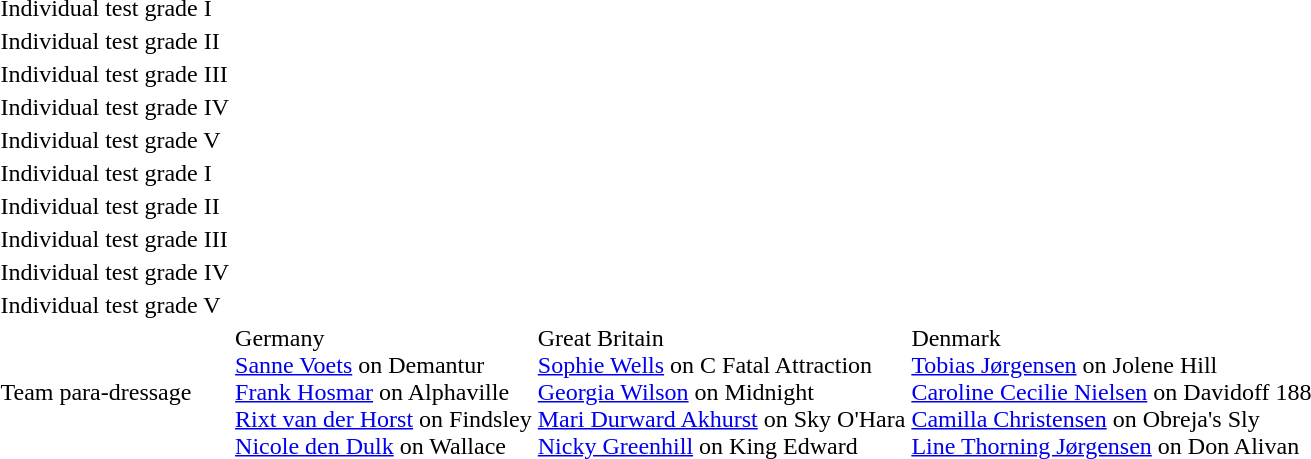<table>
<tr>
<td>Individual test grade I<br></td>
<td></td>
<td></td>
<td></td>
</tr>
<tr>
<td>Individual test grade II<br></td>
<td></td>
<td></td>
<td></td>
</tr>
<tr>
<td>Individual test grade III<br></td>
<td></td>
<td></td>
<td></td>
</tr>
<tr>
<td>Individual test grade IV<br></td>
<td></td>
<td></td>
<td></td>
</tr>
<tr>
<td>Individual test grade V<br></td>
<td></td>
<td></td>
<td></td>
</tr>
<tr>
<td>Individual test grade I<br></td>
<td></td>
<td></td>
<td></td>
</tr>
<tr>
<td>Individual test grade II<br></td>
<td></td>
<td></td>
<td></td>
</tr>
<tr>
<td>Individual test grade III<br></td>
<td></td>
<td></td>
<td></td>
</tr>
<tr>
<td>Individual test grade IV<br></td>
<td></td>
<td></td>
<td></td>
</tr>
<tr>
<td>Individual test grade V<br></td>
<td></td>
<td></td>
<td></td>
</tr>
<tr>
<td>Team para-dressage<br></td>
<td> Germany <br><a href='#'>Sanne Voets</a> on Demantur<br><a href='#'>Frank Hosmar</a> on Alphaville<br><a href='#'>Rixt van der Horst</a> on Findsley<br><a href='#'>Nicole den Dulk</a> on Wallace</td>
<td> Great Britain <br><a href='#'>Sophie Wells</a> on C Fatal Attraction<br><a href='#'>Georgia Wilson</a> on Midnight<br><a href='#'>Mari Durward Akhurst</a> on Sky O'Hara<br><a href='#'>Nicky Greenhill</a> on King Edward</td>
<td> Denmark <br><a href='#'>Tobias Jørgensen</a> on Jolene Hill<br><a href='#'>Caroline Cecilie Nielsen</a> on Davidoff 188<br><a href='#'>Camilla Christensen</a> on Obreja's Sly<br><a href='#'>Line Thorning Jørgensen</a> on Don Alivan</td>
</tr>
</table>
